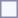<table style="border:1px solid #8888aa; background-color:#f7f8ff; padding:5px; font-size:95%; margin: 0px 12px 12px 0px;">
</table>
